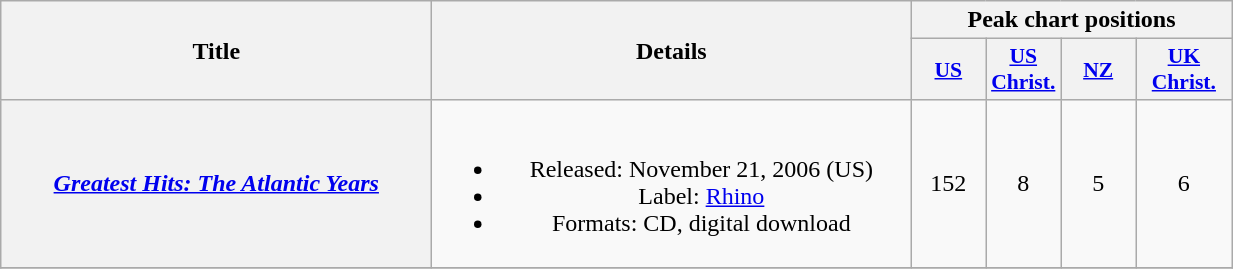<table class="wikitable plainrowheaders" style="text-align:center;">
<tr>
<th scope="col" rowspan="2" style="width:17.5em;">Title</th>
<th scope="col" rowspan="2" style="width:19.5em;">Details</th>
<th scope="col" colspan="4">Peak chart positions</th>
</tr>
<tr>
<th scope="col" style="width:3em;font-size:90%;"><a href='#'>US</a><br></th>
<th scope="col" style="width:3em;font-size:90%;"><a href='#'>US<br>Christ.</a><br></th>
<th scope="col" style="width:3em;font-size:90%;"><a href='#'>NZ</a><br></th>
<th scope="col" style="width:4em;font-size:90%;"><a href='#'>UK<br>Christ.</a><br></th>
</tr>
<tr>
<th scope="row"><em><a href='#'>Greatest Hits: The Atlantic Years</a></em></th>
<td><br><ul><li>Released: November 21, 2006 <span>(US)</span></li><li>Label: <a href='#'>Rhino</a></li><li>Formats: CD, digital download</li></ul></td>
<td>152</td>
<td>8</td>
<td>5</td>
<td>6</td>
</tr>
<tr>
</tr>
</table>
